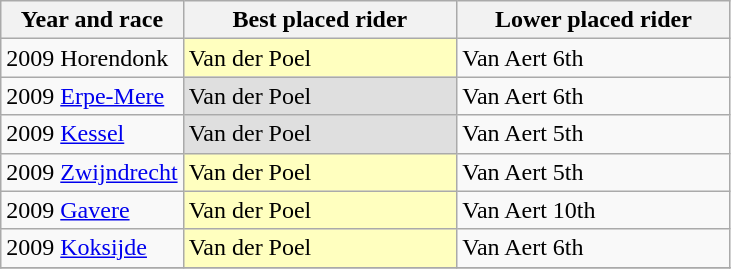<table class=wikitable>
<tr>
<th>Year and race</th>
<th width=175>Best placed rider</th>
<th width=175>Lower placed rider</th>
</tr>
<tr>
<td>2009 Horendonk</td>
<td bgcolor="ffffbf"> Van der Poel</td>
<td> Van Aert 6th</td>
</tr>
<tr>
<td>2009 <a href='#'>Erpe-Mere</a></td>
<td bgcolor="dfdfdf"> Van der Poel</td>
<td> Van Aert 6th</td>
</tr>
<tr>
<td>2009 <a href='#'>Kessel</a></td>
<td bgcolor="dfdfdf"> Van der Poel</td>
<td> Van Aert 5th</td>
</tr>
<tr>
<td>2009 <a href='#'>Zwijndrecht</a></td>
<td bgcolor="ffffbf"> Van der Poel</td>
<td> Van Aert 5th</td>
</tr>
<tr>
<td>2009 <a href='#'>Gavere</a></td>
<td bgcolor="ffffbf"> Van der Poel</td>
<td> Van Aert 10th</td>
</tr>
<tr>
<td>2009 <a href='#'>Koksijde</a></td>
<td bgcolor="ffffbf"> Van der Poel</td>
<td> Van Aert 6th</td>
</tr>
<tr>
</tr>
</table>
